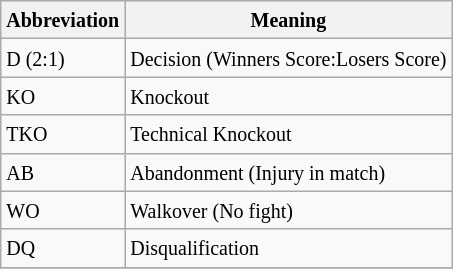<table class="wikitable">
<tr>
<th><small>Abbreviation</small></th>
<th><small>Meaning</small></th>
</tr>
<tr>
<td><small>D (2:1)</small></td>
<td><small>Decision (Winners Score:Losers Score)</small></td>
</tr>
<tr>
<td><small>KO</small></td>
<td><small>Knockout</small></td>
</tr>
<tr>
<td><small>TKO</small></td>
<td><small>Technical Knockout</small></td>
</tr>
<tr>
<td><small>AB</small></td>
<td><small>Abandonment (Injury in match)</small></td>
</tr>
<tr>
<td><small>WO</small></td>
<td><small>Walkover (No fight)</small></td>
</tr>
<tr>
<td><small>DQ</small></td>
<td><small>Disqualification</small></td>
</tr>
<tr>
</tr>
</table>
